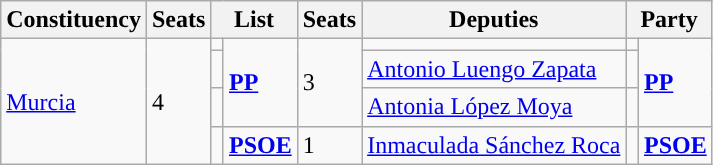<table class="wikitable sortable">
<tr>
<th>Constituency</th>
<th>Seats</th>
<th colspan="2">List</th>
<th>Seats</th>
<th>Deputies</th>
<th colspan="2">Party</th>
</tr>
<tr>
<td rowspan="4"><a href='#'>Murcia</a></td>
<td rowspan="4">4</td>
<td></td>
<td rowspan="3"><strong><a href='#'>PP</a></strong></td>
<td rowspan="3">3</td>
<td></td>
<td></td>
<td rowspan="3"><strong><a href='#'>PP</a></strong></td>
</tr>
<tr>
<td></td>
<td><a href='#'>Antonio Luengo Zapata</a></td>
<td></td>
</tr>
<tr>
<td></td>
<td><a href='#'>Antonia López Moya</a></td>
<td></td>
</tr>
<tr>
<td width="1"></td>
<td><strong><a href='#'>PSOE</a></strong></td>
<td>1</td>
<td><a href='#'>Inmaculada Sánchez Roca</a></td>
<td width="1"></td>
<td><strong><a href='#'>PSOE</a></strong></td>
</tr>
</table>
